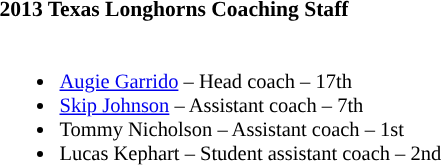<table class="toccolours" style="border-collapse:collapse; font-size:90%;">
<tr>
<td colspan="1"><strong>2013 Texas Longhorns Coaching Staff</strong></td>
</tr>
<tr>
<td style="text-align: left; font-size: 95%;" valign="top"><br><ul><li><a href='#'>Augie Garrido</a> – Head coach – 17th</li><li><a href='#'>Skip Johnson</a> – Assistant coach – 7th</li><li>Tommy Nicholson – Assistant coach – 1st</li><li>Lucas Kephart – Student assistant coach – 2nd</li></ul></td>
</tr>
</table>
